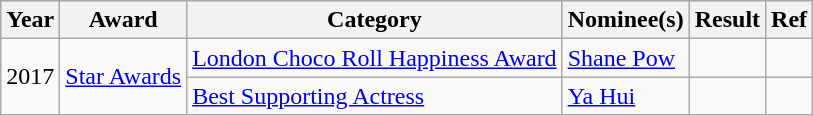<table class="wikitable sortable">
<tr style="background:#ccc; text-align:center;">
<th>Year</th>
<th>Award</th>
<th>Category</th>
<th>Nominee(s)</th>
<th>Result</th>
<th>Ref</th>
</tr>
<tr>
<td rowspan="2">2017</td>
<td rowspan="2"><a href='#'>Star Awards</a></td>
<td><a href='#'>London Choco Roll Happiness Award</a></td>
<td><a href='#'>Shane Pow</a></td>
<td></td>
<td></td>
</tr>
<tr>
<td><a href='#'>Best Supporting Actress</a></td>
<td><a href='#'>Ya Hui</a></td>
<td></td>
<td></td>
</tr>
</table>
